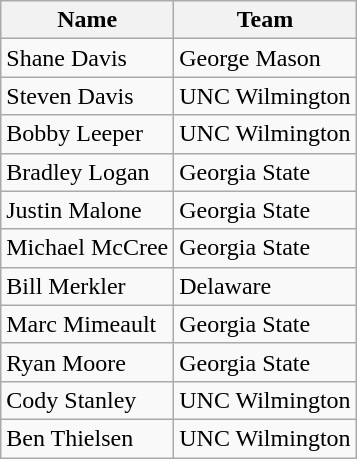<table class=wikitable>
<tr>
<th>Name</th>
<th>Team</th>
</tr>
<tr>
<td>Shane  Davis</td>
<td>George Mason</td>
</tr>
<tr>
<td>Steven  Davis</td>
<td>UNC Wilmington</td>
</tr>
<tr>
<td>Bobby  Leeper</td>
<td>UNC Wilmington</td>
</tr>
<tr>
<td>Bradley Logan</td>
<td>Georgia State</td>
</tr>
<tr>
<td>Justin Malone</td>
<td>Georgia State</td>
</tr>
<tr>
<td>Michael  McCree</td>
<td>Georgia  State</td>
</tr>
<tr>
<td>Bill  Merkler</td>
<td>Delaware</td>
</tr>
<tr>
<td>Marc  Mimeault</td>
<td>Georgia  State</td>
</tr>
<tr>
<td>Ryan  Moore</td>
<td>Georgia  State</td>
</tr>
<tr>
<td>Cody  Stanley</td>
<td>UNC Wilmington</td>
</tr>
<tr>
<td>Ben  Thielsen</td>
<td>UNC Wilmington</td>
</tr>
</table>
